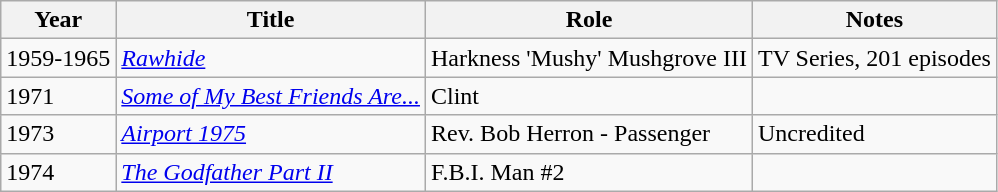<table class="wikitable">
<tr>
<th>Year</th>
<th>Title</th>
<th>Role</th>
<th>Notes</th>
</tr>
<tr>
<td>1959-1965</td>
<td><em><a href='#'>Rawhide</a></em></td>
<td>Harkness 'Mushy' Mushgrove III</td>
<td>TV Series, 201 episodes</td>
</tr>
<tr>
<td>1971</td>
<td><em><a href='#'>Some of My Best Friends Are...</a></em></td>
<td>Clint</td>
<td></td>
</tr>
<tr>
<td>1973</td>
<td><em><a href='#'>Airport 1975</a></em></td>
<td>Rev. Bob Herron - Passenger</td>
<td>Uncredited</td>
</tr>
<tr>
<td>1974</td>
<td><em><a href='#'>The Godfather Part II</a></em></td>
<td>F.B.I. Man #2</td>
<td></td>
</tr>
</table>
